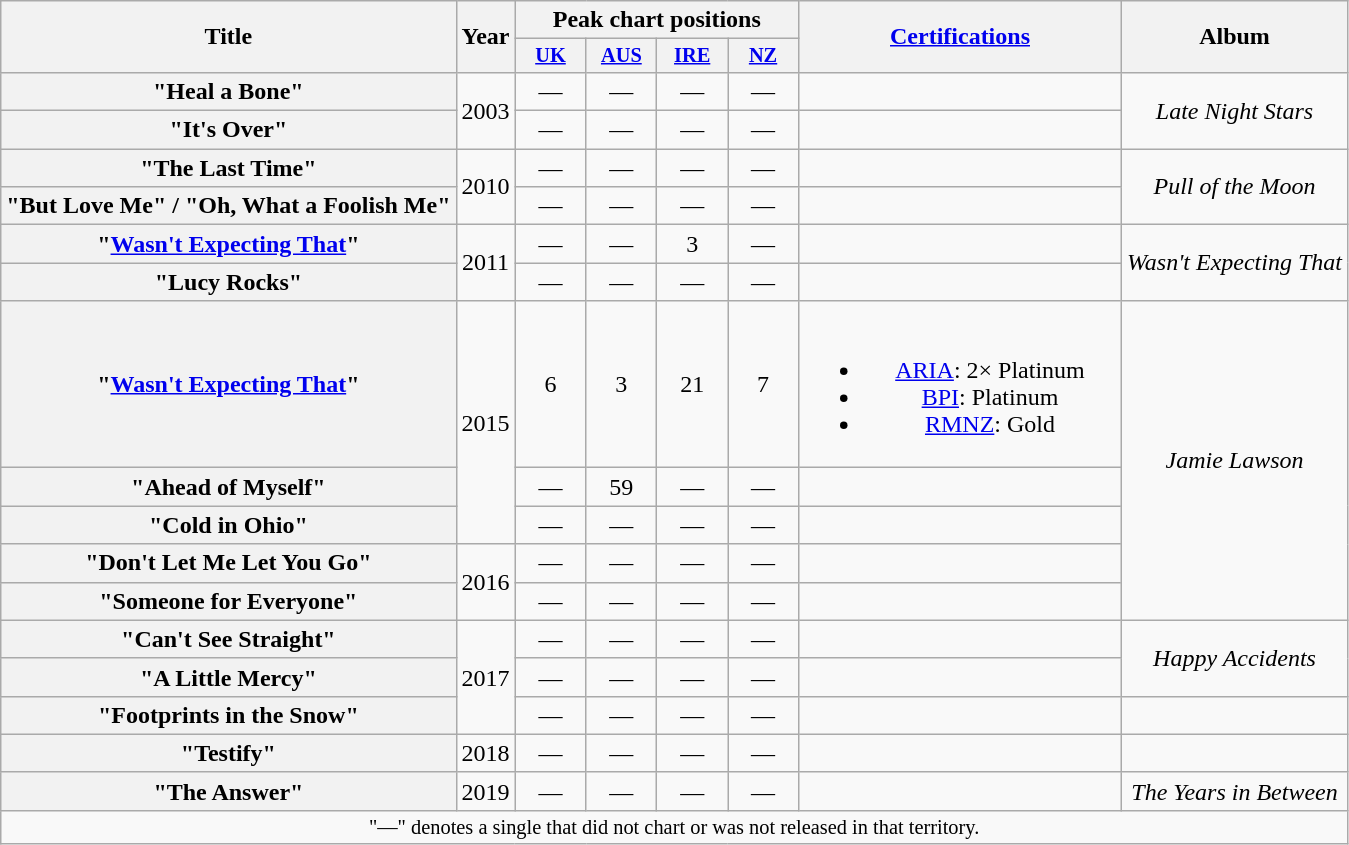<table class="wikitable plainrowheaders" style=text-align:center;>
<tr>
<th scope="col" rowspan="2">Title</th>
<th scope="col" rowspan="2">Year</th>
<th scope="col" colspan="4">Peak chart positions</th>
<th scope="col" rowspan="2" style="width:13em;"><a href='#'>Certifications</a></th>
<th scope="col" rowspan="2">Album</th>
</tr>
<tr>
<th scope="col" style="width:3em;font-size:85%;"><a href='#'>UK</a><br></th>
<th scope="col" style="width:3em;font-size:85%;"><a href='#'>AUS</a><br></th>
<th scope="col" style="width:3em;font-size:85%;"><a href='#'>IRE</a><br></th>
<th scope="col" style="width:3em;font-size:85%;"><a href='#'>NZ</a><br></th>
</tr>
<tr>
<th scope="row">"Heal a Bone"</th>
<td rowspan="2">2003</td>
<td>—</td>
<td>—</td>
<td>—</td>
<td>—</td>
<td></td>
<td rowspan="2"><em>Late Night Stars</em></td>
</tr>
<tr>
<th scope="row">"It's Over"</th>
<td>—</td>
<td>—</td>
<td>—</td>
<td>—</td>
<td></td>
</tr>
<tr>
<th scope="row">"The Last Time"</th>
<td rowspan="2">2010</td>
<td>—</td>
<td>—</td>
<td>—</td>
<td>—</td>
<td></td>
<td rowspan="2"><em>Pull of the Moon</em></td>
</tr>
<tr>
<th scope="row">"But Love Me" / "Oh, What a Foolish Me"</th>
<td>—</td>
<td>—</td>
<td>—</td>
<td>—</td>
<td></td>
</tr>
<tr>
<th scope="row">"<a href='#'>Wasn't Expecting That</a>"</th>
<td rowspan="2">2011</td>
<td>—</td>
<td>—</td>
<td>3</td>
<td>—</td>
<td></td>
<td rowspan="2"><em>Wasn't Expecting That</em></td>
</tr>
<tr>
<th scope="row">"Lucy Rocks"</th>
<td>—</td>
<td>—</td>
<td>—</td>
<td>—</td>
<td></td>
</tr>
<tr>
<th scope="row">"<a href='#'>Wasn't Expecting That</a>"</th>
<td rowspan="3">2015</td>
<td>6</td>
<td>3</td>
<td>21</td>
<td>7</td>
<td><br><ul><li><a href='#'>ARIA</a>: 2× Platinum</li><li><a href='#'>BPI</a>: Platinum</li><li><a href='#'>RMNZ</a>: Gold</li></ul></td>
<td rowspan="5"><em>Jamie Lawson</em></td>
</tr>
<tr>
<th scope="row">"Ahead of Myself"</th>
<td>—</td>
<td>59</td>
<td>—</td>
<td>—</td>
<td></td>
</tr>
<tr>
<th scope="row">"Cold in Ohio"</th>
<td>—</td>
<td>—</td>
<td>—</td>
<td>—</td>
<td></td>
</tr>
<tr>
<th scope="row">"Don't Let Me Let You Go"</th>
<td rowspan="2">2016</td>
<td>—</td>
<td>—</td>
<td>—</td>
<td>—</td>
<td></td>
</tr>
<tr>
<th scope="row">"Someone for Everyone"</th>
<td>—</td>
<td>—</td>
<td>—</td>
<td>—</td>
<td></td>
</tr>
<tr>
<th scope="row">"Can't See Straight"</th>
<td rowspan="3">2017</td>
<td>—</td>
<td>—</td>
<td>—</td>
<td>—</td>
<td></td>
<td rowspan="2"><em>Happy Accidents</em></td>
</tr>
<tr>
<th scope="row">"A Little Mercy"</th>
<td>—</td>
<td>—</td>
<td>—</td>
<td>—</td>
<td></td>
</tr>
<tr>
<th scope="row">"Footprints in the Snow"</th>
<td>—</td>
<td>—</td>
<td>—</td>
<td>—</td>
<td></td>
<td></td>
</tr>
<tr>
<th scope="row">"Testify"</th>
<td>2018</td>
<td>—</td>
<td>—</td>
<td>—</td>
<td>—</td>
<td></td>
<td></td>
</tr>
<tr>
<th scope="row">"The Answer"</th>
<td>2019</td>
<td>—</td>
<td>—</td>
<td>—</td>
<td>—</td>
<td></td>
<td><em>The Years in Between</em></td>
</tr>
<tr>
<td colspan="8" style="font-size:85%">"—" denotes a single that did not chart or was not released in that territory.</td>
</tr>
</table>
